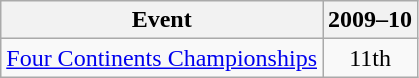<table class="wikitable" style="text-align:center">
<tr>
<th>Event</th>
<th>2009–10</th>
</tr>
<tr>
<td align=left><a href='#'>Four Continents Championships</a></td>
<td>11th</td>
</tr>
</table>
